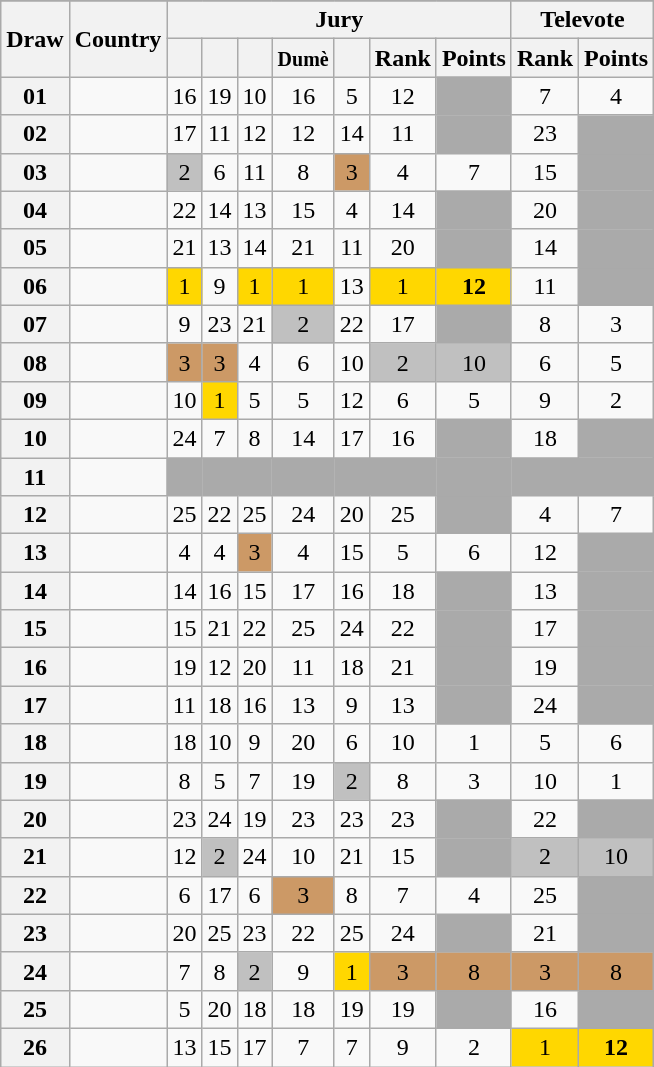<table class="sortable wikitable collapsible plainrowheaders" style="text-align:center;">
<tr>
</tr>
<tr>
<th scope="col" rowspan="2">Draw</th>
<th scope="col" rowspan="2">Country</th>
<th scope="col" colspan="7">Jury</th>
<th scope="col" colspan="2">Televote</th>
</tr>
<tr>
<th scope="col"><small></small></th>
<th scope="col"><small></small></th>
<th scope="col"><small></small></th>
<th scope="col"><small>Dumè</small></th>
<th scope="col"><small></small></th>
<th scope="col">Rank</th>
<th scope="col">Points</th>
<th scope="col">Rank</th>
<th scope="col">Points</th>
</tr>
<tr>
<th scope="row" style="text-align:center;">01</th>
<td style="text-align:left;"></td>
<td>16</td>
<td>19</td>
<td>10</td>
<td>16</td>
<td>5</td>
<td>12</td>
<td style="background:#AAAAAA;"></td>
<td>7</td>
<td>4</td>
</tr>
<tr>
<th scope="row" style="text-align:center;">02</th>
<td style="text-align:left;"></td>
<td>17</td>
<td>11</td>
<td>12</td>
<td>12</td>
<td>14</td>
<td>11</td>
<td style="background:#AAAAAA;"></td>
<td>23</td>
<td style="background:#AAAAAA;"></td>
</tr>
<tr>
<th scope="row" style="text-align:center;">03</th>
<td style="text-align:left;"></td>
<td style="background:silver;">2</td>
<td>6</td>
<td>11</td>
<td>8</td>
<td style="background:#CC9966;">3</td>
<td>4</td>
<td>7</td>
<td>15</td>
<td style="background:#AAAAAA;"></td>
</tr>
<tr>
<th scope="row" style="text-align:center;">04</th>
<td style="text-align:left;"></td>
<td>22</td>
<td>14</td>
<td>13</td>
<td>15</td>
<td>4</td>
<td>14</td>
<td style="background:#AAAAAA;"></td>
<td>20</td>
<td style="background:#AAAAAA;"></td>
</tr>
<tr>
<th scope="row" style="text-align:center;">05</th>
<td style="text-align:left;"></td>
<td>21</td>
<td>13</td>
<td>14</td>
<td>21</td>
<td>11</td>
<td>20</td>
<td style="background:#AAAAAA;"></td>
<td>14</td>
<td style="background:#AAAAAA;"></td>
</tr>
<tr>
<th scope="row" style="text-align:center;">06</th>
<td style="text-align:left;"></td>
<td style="background:gold;">1</td>
<td>9</td>
<td style="background:gold;">1</td>
<td style="background:gold;">1</td>
<td>13</td>
<td style="background:gold;">1</td>
<td style="background:gold;"><strong>12</strong></td>
<td>11</td>
<td style="background:#AAAAAA;"></td>
</tr>
<tr>
<th scope="row" style="text-align:center;">07</th>
<td style="text-align:left;"></td>
<td>9</td>
<td>23</td>
<td>21</td>
<td style="background:silver;">2</td>
<td>22</td>
<td>17</td>
<td style="background:#AAAAAA;"></td>
<td>8</td>
<td>3</td>
</tr>
<tr>
<th scope="row" style="text-align:center;">08</th>
<td style="text-align:left;"></td>
<td style="background:#CC9966;">3</td>
<td style="background:#CC9966;">3</td>
<td>4</td>
<td>6</td>
<td>10</td>
<td style="background:silver;">2</td>
<td style="background:silver;">10</td>
<td>6</td>
<td>5</td>
</tr>
<tr>
<th scope="row" style="text-align:center;">09</th>
<td style="text-align:left;"></td>
<td>10</td>
<td style="background:gold;">1</td>
<td>5</td>
<td>5</td>
<td>12</td>
<td>6</td>
<td>5</td>
<td>9</td>
<td>2</td>
</tr>
<tr>
<th scope="row" style="text-align:center;">10</th>
<td style="text-align:left;"></td>
<td>24</td>
<td>7</td>
<td>8</td>
<td>14</td>
<td>17</td>
<td>16</td>
<td style="background:#AAAAAA;"></td>
<td>18</td>
<td style="background:#AAAAAA;"></td>
</tr>
<tr class="sortbottom">
<th scope="row" style="text-align:center;">11</th>
<td style="text-align:left;"></td>
<td style="background:#AAAAAA;"></td>
<td style="background:#AAAAAA;"></td>
<td style="background:#AAAAAA;"></td>
<td style="background:#AAAAAA;"></td>
<td style="background:#AAAAAA;"></td>
<td style="background:#AAAAAA;"></td>
<td style="background:#AAAAAA;"></td>
<td style="background:#AAAAAA;"></td>
<td style="background:#AAAAAA;"></td>
</tr>
<tr>
<th scope="row" style="text-align:center;">12</th>
<td style="text-align:left;"></td>
<td>25</td>
<td>22</td>
<td>25</td>
<td>24</td>
<td>20</td>
<td>25</td>
<td style="background:#AAAAAA;"></td>
<td>4</td>
<td>7</td>
</tr>
<tr>
<th scope="row" style="text-align:center;">13</th>
<td style="text-align:left;"></td>
<td>4</td>
<td>4</td>
<td style="background:#CC9966;">3</td>
<td>4</td>
<td>15</td>
<td>5</td>
<td>6</td>
<td>12</td>
<td style="background:#AAAAAA;"></td>
</tr>
<tr>
<th scope="row" style="text-align:center;">14</th>
<td style="text-align:left;"></td>
<td>14</td>
<td>16</td>
<td>15</td>
<td>17</td>
<td>16</td>
<td>18</td>
<td style="background:#AAAAAA;"></td>
<td>13</td>
<td style="background:#AAAAAA;"></td>
</tr>
<tr>
<th scope="row" style="text-align:center;">15</th>
<td style="text-align:left;"></td>
<td>15</td>
<td>21</td>
<td>22</td>
<td>25</td>
<td>24</td>
<td>22</td>
<td style="background:#AAAAAA;"></td>
<td>17</td>
<td style="background:#AAAAAA;"></td>
</tr>
<tr>
<th scope="row" style="text-align:center;">16</th>
<td style="text-align:left;"></td>
<td>19</td>
<td>12</td>
<td>20</td>
<td>11</td>
<td>18</td>
<td>21</td>
<td style="background:#AAAAAA;"></td>
<td>19</td>
<td style="background:#AAAAAA;"></td>
</tr>
<tr>
<th scope="row" style="text-align:center;">17</th>
<td style="text-align:left;"></td>
<td>11</td>
<td>18</td>
<td>16</td>
<td>13</td>
<td>9</td>
<td>13</td>
<td style="background:#AAAAAA;"></td>
<td>24</td>
<td style="background:#AAAAAA;"></td>
</tr>
<tr>
<th scope="row" style="text-align:center;">18</th>
<td style="text-align:left;"></td>
<td>18</td>
<td>10</td>
<td>9</td>
<td>20</td>
<td>6</td>
<td>10</td>
<td>1</td>
<td>5</td>
<td>6</td>
</tr>
<tr>
<th scope="row" style="text-align:center;">19</th>
<td style="text-align:left;"></td>
<td>8</td>
<td>5</td>
<td>7</td>
<td>19</td>
<td style="background:silver;">2</td>
<td>8</td>
<td>3</td>
<td>10</td>
<td>1</td>
</tr>
<tr>
<th scope="row" style="text-align:center;">20</th>
<td style="text-align:left;"></td>
<td>23</td>
<td>24</td>
<td>19</td>
<td>23</td>
<td>23</td>
<td>23</td>
<td style="background:#AAAAAA;"></td>
<td>22</td>
<td style="background:#AAAAAA;"></td>
</tr>
<tr>
<th scope="row" style="text-align:center;">21</th>
<td style="text-align:left;"></td>
<td>12</td>
<td style="background:silver;">2</td>
<td>24</td>
<td>10</td>
<td>21</td>
<td>15</td>
<td style="background:#AAAAAA;"></td>
<td style="background:silver;">2</td>
<td style="background:silver;">10</td>
</tr>
<tr>
<th scope="row" style="text-align:center;">22</th>
<td style="text-align:left;"></td>
<td>6</td>
<td>17</td>
<td>6</td>
<td style="background:#CC9966;">3</td>
<td>8</td>
<td>7</td>
<td>4</td>
<td>25</td>
<td style="background:#AAAAAA;"></td>
</tr>
<tr>
<th scope="row" style="text-align:center;">23</th>
<td style="text-align:left;"></td>
<td>20</td>
<td>25</td>
<td>23</td>
<td>22</td>
<td>25</td>
<td>24</td>
<td style="background:#AAAAAA;"></td>
<td>21</td>
<td style="background:#AAAAAA;"></td>
</tr>
<tr>
<th scope="row" style="text-align:center;">24</th>
<td style="text-align:left;"></td>
<td>7</td>
<td>8</td>
<td style="background:silver;">2</td>
<td>9</td>
<td style="background:gold;">1</td>
<td style="background:#CC9966;">3</td>
<td style="background:#CC9966;">8</td>
<td style="background:#CC9966;">3</td>
<td style="background:#CC9966;">8</td>
</tr>
<tr>
<th scope="row" style="text-align:center;">25</th>
<td style="text-align:left;"></td>
<td>5</td>
<td>20</td>
<td>18</td>
<td>18</td>
<td>19</td>
<td>19</td>
<td style="background:#AAAAAA;"></td>
<td>16</td>
<td style="background:#AAAAAA;"></td>
</tr>
<tr>
<th scope="row" style="text-align:center;">26</th>
<td style="text-align:left;"></td>
<td>13</td>
<td>15</td>
<td>17</td>
<td>7</td>
<td>7</td>
<td>9</td>
<td>2</td>
<td style="background:gold;">1</td>
<td style="background:gold;"><strong>12</strong></td>
</tr>
</table>
